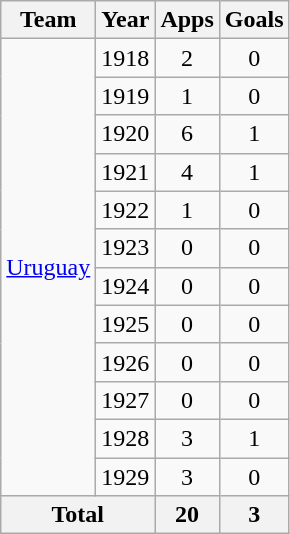<table class="wikitable" style="text-align:center">
<tr>
<th>Team</th>
<th>Year</th>
<th>Apps</th>
<th>Goals</th>
</tr>
<tr>
<td rowspan=12><a href='#'>Uruguay</a></td>
<td>1918</td>
<td>2</td>
<td>0</td>
</tr>
<tr>
<td>1919</td>
<td>1</td>
<td>0</td>
</tr>
<tr>
<td>1920</td>
<td>6</td>
<td>1</td>
</tr>
<tr>
<td>1921</td>
<td>4</td>
<td>1</td>
</tr>
<tr>
<td>1922</td>
<td>1</td>
<td>0</td>
</tr>
<tr>
<td>1923</td>
<td>0</td>
<td>0</td>
</tr>
<tr>
<td>1924</td>
<td>0</td>
<td>0</td>
</tr>
<tr>
<td>1925</td>
<td>0</td>
<td>0</td>
</tr>
<tr>
<td>1926</td>
<td>0</td>
<td>0</td>
</tr>
<tr>
<td>1927</td>
<td>0</td>
<td>0</td>
</tr>
<tr>
<td>1928</td>
<td>3</td>
<td>1</td>
</tr>
<tr>
<td>1929</td>
<td>3</td>
<td>0</td>
</tr>
<tr>
<th colspan=2>Total</th>
<th>20</th>
<th>3</th>
</tr>
</table>
